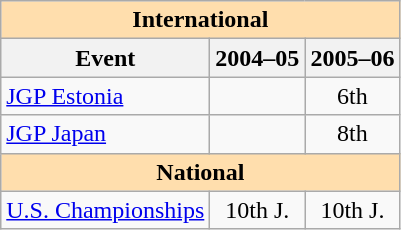<table class="wikitable" style="text-align:center">
<tr>
<th style="background-color: #ffdead; " colspan=3 align=center><strong>International</strong></th>
</tr>
<tr>
<th>Event</th>
<th>2004–05</th>
<th>2005–06</th>
</tr>
<tr>
<td align=left><a href='#'>JGP Estonia</a></td>
<td></td>
<td>6th</td>
</tr>
<tr>
<td align=left><a href='#'>JGP Japan</a></td>
<td></td>
<td>8th</td>
</tr>
<tr>
<th style="background-color: #ffdead; " colspan=3 align=center><strong>National</strong></th>
</tr>
<tr>
<td align=left><a href='#'>U.S. Championships</a></td>
<td>10th J.</td>
<td>10th J.</td>
</tr>
</table>
